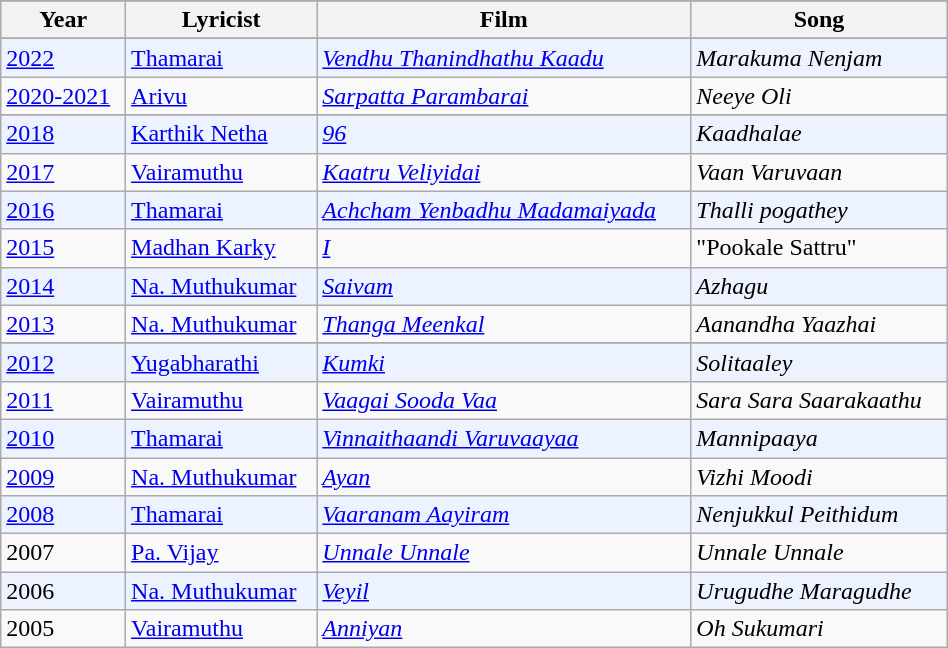<table class="wikitable sortable" border="0" width="50%">
<tr>
</tr>
<tr bgcolor="#d1e4fd">
<th>Year</th>
<th>Lyricist</th>
<th>Film</th>
<th>Song</th>
</tr>
<tr>
</tr>
<tr bgcolor=#edf3fe>
<td><a href='#'>2022</a></td>
<td><a href='#'>Thamarai</a></td>
<td><em><a href='#'>Vendhu Thanindhathu Kaadu</a></em></td>
<td><em>Marakuma Nenjam</em></td>
</tr>
<tr>
<td><a href='#'>2020-2021</a></td>
<td><a href='#'>Arivu</a></td>
<td><em><a href='#'>Sarpatta Parambarai</a></em></td>
<td><em>Neeye Oli</em> </td>
</tr>
<tr>
</tr>
<tr bgcolor=#edf3fe>
<td><a href='#'>2018</a></td>
<td><a href='#'>Karthik Netha</a></td>
<td><em><a href='#'>96</a></em></td>
<td><em>Kaadhalae</em></td>
</tr>
<tr>
<td><a href='#'>2017</a></td>
<td><a href='#'>Vairamuthu</a></td>
<td><em><a href='#'>Kaatru Veliyidai</a></em></td>
<td><em>Vaan Varuvaan</em> </td>
</tr>
<tr bgcolor=#edf3fe>
<td><a href='#'>2016</a></td>
<td><a href='#'>Thamarai</a></td>
<td><em><a href='#'>Achcham Yenbadhu Madamaiyada</a></em></td>
<td><em>Thalli pogathey</em></td>
</tr>
<tr>
<td><a href='#'>2015</a></td>
<td><a href='#'>Madhan Karky</a></td>
<td><em><a href='#'>I</a></em></td>
<td>"Pookale Sattru"</td>
</tr>
<tr bgcolor=#edf3fe>
<td><a href='#'>2014</a></td>
<td><a href='#'>Na. Muthukumar</a></td>
<td><em><a href='#'>Saivam</a></em></td>
<td><em>Azhagu</em></td>
</tr>
<tr>
<td><a href='#'>2013</a></td>
<td><a href='#'>Na. Muthukumar</a></td>
<td><em><a href='#'>Thanga Meenkal</a></em></td>
<td><em>Aanandha Yaazhai</em></td>
</tr>
<tr>
</tr>
<tr bgcolor=#edf3fe>
<td><a href='#'>2012</a></td>
<td><a href='#'>Yugabharathi</a></td>
<td><em><a href='#'>Kumki</a></em></td>
<td><em>Solitaaley</em></td>
</tr>
<tr>
<td><a href='#'>2011</a></td>
<td><a href='#'>Vairamuthu</a></td>
<td><em><a href='#'>Vaagai Sooda Vaa</a></em></td>
<td><em>Sara Sara Saarakaathu</em></td>
</tr>
<tr bgcolor=#edf3fe>
<td><a href='#'>2010</a></td>
<td><a href='#'>Thamarai</a></td>
<td><em><a href='#'>Vinnaithaandi Varuvaayaa</a></em></td>
<td><em>Mannipaaya</em></td>
</tr>
<tr>
<td><a href='#'>2009</a></td>
<td><a href='#'>Na. Muthukumar</a></td>
<td><em><a href='#'>Ayan</a></em></td>
<td><em>Vizhi Moodi</em></td>
</tr>
<tr bgcolor=#edf3fe>
<td><a href='#'>2008</a></td>
<td><a href='#'>Thamarai</a></td>
<td><em><a href='#'>Vaaranam Aayiram</a></em></td>
<td><em>Nenjukkul Peithidum</em></td>
</tr>
<tr>
<td>2007</td>
<td><a href='#'>Pa. Vijay</a></td>
<td><em><a href='#'>Unnale Unnale</a></em></td>
<td><em>Unnale Unnale</em></td>
</tr>
<tr bgcolor=#edf3fe>
<td>2006</td>
<td><a href='#'>Na. Muthukumar</a></td>
<td><em><a href='#'>Veyil</a></em></td>
<td><em>Urugudhe Maragudhe</em></td>
</tr>
<tr>
<td>2005</td>
<td><a href='#'>Vairamuthu</a></td>
<td><em><a href='#'>Anniyan</a></em></td>
<td><em>Oh Sukumari</em></td>
</tr>
</table>
